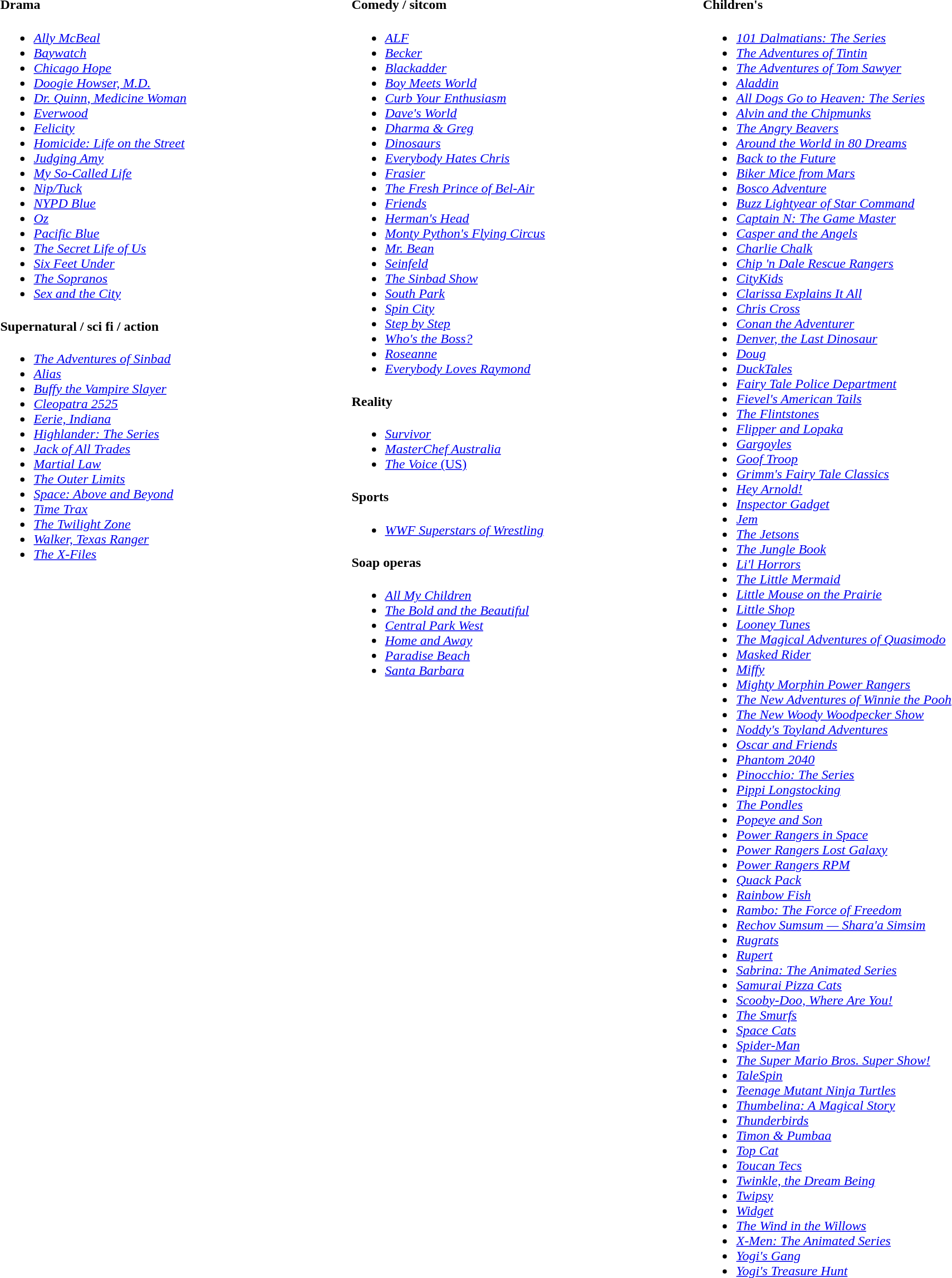<table width="100%">
<tr>
<td width="33%" valign="top"><br><h4>Drama</h4><ul><li><em><a href='#'>Ally McBeal</a></em></li><li><em><a href='#'>Baywatch</a></em></li><li><em><a href='#'>Chicago Hope</a></em></li><li><em><a href='#'>Doogie Howser, M.D.</a></em></li><li><em><a href='#'>Dr. Quinn, Medicine Woman</a></em></li><li><em><a href='#'>Everwood</a></em></li><li><em><a href='#'>Felicity</a></em></li><li><em><a href='#'>Homicide: Life on the Street</a></em></li><li><em><a href='#'>Judging Amy</a></em></li><li><em><a href='#'>My So-Called Life</a></em></li><li><em><a href='#'>Nip/Tuck</a></em></li><li><em><a href='#'>NYPD Blue</a></em></li><li><em><a href='#'>Oz</a></em></li><li><em><a href='#'>Pacific Blue</a></em></li><li><em><a href='#'>The Secret Life of Us</a></em></li><li><em><a href='#'>Six Feet Under</a></em></li><li><em><a href='#'>The Sopranos</a></em></li><li><em><a href='#'>Sex and the City</a></em></li></ul><h4>Supernatural / sci fi / action</h4><ul><li><em><a href='#'>The Adventures of Sinbad</a></em></li><li><em><a href='#'>Alias</a></em></li><li><em><a href='#'>Buffy the Vampire Slayer</a></em></li><li><em><a href='#'>Cleopatra 2525</a></em></li><li><em><a href='#'>Eerie, Indiana</a></em></li><li><em><a href='#'>Highlander: The Series</a></em></li><li><em><a href='#'>Jack of All Trades</a></em></li><li><em><a href='#'>Martial Law</a></em></li><li><em><a href='#'>The Outer Limits</a></em></li><li><em><a href='#'>Space: Above and Beyond</a></em></li><li><em><a href='#'>Time Trax</a></em></li><li><em><a href='#'>The Twilight Zone</a></em></li><li><em><a href='#'>Walker, Texas Ranger</a></em></li><li><em><a href='#'>The X-Files</a></em></li></ul></td>
<td width="33%" valign="top"><br><h4>Comedy / sitcom</h4><ul><li><em><a href='#'>ALF</a></em></li><li><em><a href='#'>Becker</a></em></li><li><em><a href='#'>Blackadder</a></em></li><li><em><a href='#'>Boy Meets World</a></em></li><li><em><a href='#'>Curb Your Enthusiasm</a></em></li><li><em><a href='#'>Dave's World</a></em></li><li><em><a href='#'>Dharma & Greg</a></em></li><li><em><a href='#'>Dinosaurs</a></em></li><li><em><a href='#'>Everybody Hates Chris</a></em></li><li><em><a href='#'>Frasier</a></em></li><li><em><a href='#'>The Fresh Prince of Bel-Air</a></em></li><li><em><a href='#'>Friends</a></em></li><li><em><a href='#'>Herman's Head</a></em></li><li><em><a href='#'>Monty Python's Flying Circus</a></em></li><li><em><a href='#'>Mr. Bean</a></em></li><li><em><a href='#'>Seinfeld</a></em></li><li><em><a href='#'>The Sinbad Show</a></em></li><li><em><a href='#'>South Park</a></em></li><li><em><a href='#'>Spin City</a></em></li><li><em><a href='#'>Step by Step</a></em></li><li><em><a href='#'>Who's the Boss?</a></em></li><li><em><a href='#'>Roseanne</a></em></li><li><em><a href='#'>Everybody Loves Raymond</a></em></li></ul><h4>Reality</h4><ul><li><em><a href='#'>Survivor</a></em></li><li><em><a href='#'>MasterChef Australia</a></em></li><li><a href='#'><em>The Voice</em> (US)</a></li></ul><h4>Sports</h4><ul><li><em><a href='#'>WWF Superstars of Wrestling</a></em></li></ul><h4>Soap operas</h4><ul><li><em><a href='#'>All My Children</a></em></li><li><em><a href='#'>The Bold and the Beautiful</a></em></li><li><em><a href='#'>Central Park West</a></em></li><li><em><a href='#'>Home and Away</a></em></li><li><em><a href='#'>Paradise Beach</a></em></li><li><em><a href='#'>Santa Barbara</a></em></li></ul></td>
<td width="33%" valign="top"><br><h4>Children's</h4><ul><li><em><a href='#'>101 Dalmatians: The Series</a></em></li><li><em><a href='#'>The Adventures of Tintin</a></em></li><li><em><a href='#'>The Adventures of Tom Sawyer</a></em></li><li><em><a href='#'>Aladdin</a></em></li><li><em><a href='#'>All Dogs Go to Heaven: The Series</a></em></li><li><em><a href='#'>Alvin and the Chipmunks</a></em></li><li><em><a href='#'>The Angry Beavers</a></em></li><li><em><a href='#'>Around the World in 80 Dreams</a></em></li><li><em><a href='#'>Back to the Future</a></em></li><li><em><a href='#'>Biker Mice from Mars</a></em></li><li><em><a href='#'>Bosco Adventure</a></em></li><li><em><a href='#'>Buzz Lightyear of Star Command</a></em></li><li><em><a href='#'>Captain N: The Game Master</a></em></li><li><em><a href='#'>Casper and the Angels</a></em></li><li><em><a href='#'>Charlie Chalk</a></em></li><li><em><a href='#'>Chip 'n Dale Rescue Rangers</a></em></li><li><em><a href='#'>CityKids</a></em></li><li><em><a href='#'>Clarissa Explains It All</a></em></li><li><em><a href='#'>Chris Cross</a></em></li><li><em><a href='#'>Conan the Adventurer</a></em></li><li><em><a href='#'>Denver, the Last Dinosaur</a></em></li><li><em><a href='#'>Doug</a></em></li><li><em><a href='#'>DuckTales</a></em></li><li><em><a href='#'>Fairy Tale Police Department</a></em></li><li><em><a href='#'>Fievel's American Tails</a></em></li><li><em><a href='#'>The Flintstones</a></em></li><li><em><a href='#'>Flipper and Lopaka</a></em></li><li><em><a href='#'>Gargoyles</a></em></li><li><em><a href='#'>Goof Troop</a></em></li><li><em><a href='#'>Grimm's Fairy Tale Classics</a></em></li><li><em><a href='#'>Hey Arnold!</a></em></li><li><em><a href='#'>Inspector Gadget</a></em></li><li><em><a href='#'>Jem</a></em></li><li><em><a href='#'>The Jetsons</a></em></li><li><em><a href='#'>The Jungle Book</a></em></li><li><em><a href='#'>Li'l Horrors</a></em></li><li><em><a href='#'>The Little Mermaid</a></em></li><li><em><a href='#'>Little Mouse on the Prairie</a></em></li><li><em><a href='#'>Little Shop</a></em></li><li><em><a href='#'>Looney Tunes</a></em></li><li><em><a href='#'>The Magical Adventures of Quasimodo</a></em></li><li><em><a href='#'>Masked Rider</a></em></li><li><em><a href='#'>Miffy</a></em></li><li><em><a href='#'>Mighty Morphin Power Rangers</a></em></li><li><em><a href='#'>The New Adventures of Winnie the Pooh</a></em></li><li><em><a href='#'>The New Woody Woodpecker Show</a></em></li><li><em><a href='#'>Noddy's Toyland Adventures</a></em></li><li><em><a href='#'>Oscar and Friends</a></em></li><li><em><a href='#'>Phantom 2040</a></em></li><li><em><a href='#'>Pinocchio: The Series</a></em></li><li><em><a href='#'>Pippi Longstocking</a></em></li><li><em><a href='#'>The Pondles</a></em></li><li><em><a href='#'>Popeye and Son</a></em></li><li><em><a href='#'>Power Rangers in Space</a></em></li><li><em><a href='#'>Power Rangers Lost Galaxy</a></em></li><li><em><a href='#'>Power Rangers RPM</a></em></li><li><em><a href='#'>Quack Pack</a></em></li><li><em><a href='#'>Rainbow Fish</a></em></li><li><em><a href='#'>Rambo: The Force of Freedom</a></em></li><li><em><a href='#'>Rechov Sumsum — Shara'a Simsim</a></em></li><li><em><a href='#'>Rugrats</a></em></li><li><em><a href='#'>Rupert</a></em></li><li><em><a href='#'>Sabrina: The Animated Series</a></em></li><li><em><a href='#'>Samurai Pizza Cats</a></em></li><li><em><a href='#'>Scooby-Doo, Where Are You!</a></em></li><li><em><a href='#'>The Smurfs</a></em></li><li><em><a href='#'>Space Cats</a></em></li><li><em><a href='#'>Spider-Man</a></em></li><li><em><a href='#'>The Super Mario Bros. Super Show!</a></em></li><li><em><a href='#'>TaleSpin</a></em></li><li><em><a href='#'>Teenage Mutant Ninja Turtles</a></em></li><li><em><a href='#'>Thumbelina: A Magical Story</a></em></li><li><em><a href='#'>Thunderbirds</a></em></li><li><em><a href='#'>Timon & Pumbaa</a></em></li><li><em><a href='#'>Top Cat</a></em></li><li><em><a href='#'>Toucan Tecs</a></em></li><li><em><a href='#'>Twinkle, the Dream Being</a></em></li><li><em><a href='#'>Twipsy</a></em></li><li><em><a href='#'>Widget</a></em></li><li><em><a href='#'>The Wind in the Willows</a></em></li><li><em><a href='#'>X-Men: The Animated Series</a></em></li><li><em><a href='#'>Yogi's Gang</a></em></li><li><em><a href='#'>Yogi's Treasure Hunt</a></em></li></ul></td>
</tr>
</table>
